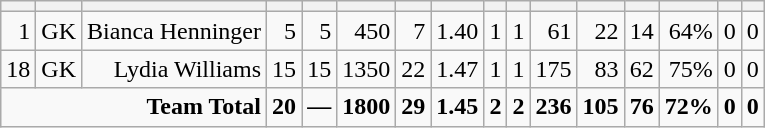<table class="wikitable sortable" style="text-align:right;">
<tr>
<th></th>
<th></th>
<th></th>
<th></th>
<th></th>
<th></th>
<th></th>
<th></th>
<th></th>
<th></th>
<th></th>
<th></th>
<th></th>
<th></th>
<th></th>
<th></th>
</tr>
<tr>
<td>1</td>
<td>GK</td>
<td>Bianca Henninger</td>
<td>5</td>
<td>5</td>
<td>450</td>
<td>7</td>
<td>1.40</td>
<td>1</td>
<td>1</td>
<td>61</td>
<td>22</td>
<td>14</td>
<td>64%</td>
<td>0</td>
<td>0</td>
</tr>
<tr>
<td>18</td>
<td>GK</td>
<td>Lydia Williams</td>
<td>15</td>
<td>15</td>
<td>1350</td>
<td>22</td>
<td>1.47</td>
<td>1</td>
<td>1</td>
<td>175</td>
<td>83</td>
<td>62</td>
<td>75%</td>
<td>0</td>
<td>0</td>
</tr>
<tr class=sortbottom style="font-weight:bold;">
<td colspan=3>Team Total</td>
<td>20</td>
<td>—</td>
<td>1800</td>
<td>29</td>
<td>1.45</td>
<td>2</td>
<td>2</td>
<td>236</td>
<td>105</td>
<td>76</td>
<td>72%</td>
<td>0</td>
<td>0</td>
</tr>
</table>
